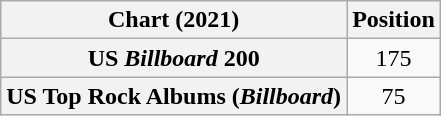<table class="wikitable sortable plainrowheaders" style="text-align:center">
<tr>
<th scope="col">Chart (2021)</th>
<th scope="col">Position</th>
</tr>
<tr>
<th scope="row">US <em>Billboard</em> 200</th>
<td>175</td>
</tr>
<tr>
<th scope="row">US Top Rock Albums (<em>Billboard</em>)</th>
<td>75</td>
</tr>
</table>
